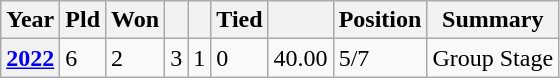<table class="wikitable sortable">
<tr>
<th>Year</th>
<th>Pld</th>
<th>Won</th>
<th></th>
<th></th>
<th>Tied</th>
<th></th>
<th>Position</th>
<th>Summary</th>
</tr>
<tr>
<th><a href='#'>2022</a></th>
<td>6</td>
<td>2</td>
<td>3</td>
<td>1</td>
<td>0</td>
<td>40.00</td>
<td>5/7</td>
<td>Group Stage</td>
</tr>
</table>
